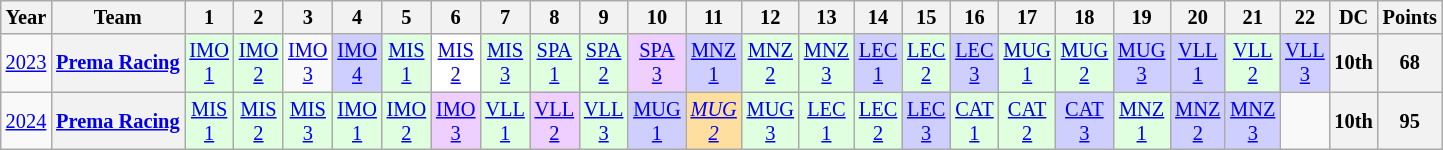<table class="wikitable" style="text-align:center; font-size:85%">
<tr>
<th>Year</th>
<th>Team</th>
<th>1</th>
<th>2</th>
<th>3</th>
<th>4</th>
<th>5</th>
<th>6</th>
<th>7</th>
<th>8</th>
<th>9</th>
<th>10</th>
<th>11</th>
<th>12</th>
<th>13</th>
<th>14</th>
<th>15</th>
<th>16</th>
<th>17</th>
<th>18</th>
<th>19</th>
<th>20</th>
<th>21</th>
<th>22</th>
<th>DC</th>
<th>Points</th>
</tr>
<tr>
<td><a href='#'>2023</a></td>
<th nowrap><a href='#'>Prema Racing</a></th>
<td style="background:#DFFFDF;"><a href='#'>IMO<br>1</a><br></td>
<td style="background:#DFFFDF;"><a href='#'>IMO<br>2</a><br></td>
<td><a href='#'>IMO<br>3</a></td>
<td style="background:#CFCFFF;"><a href='#'>IMO<br>4</a><br></td>
<td style="background:#DFFFDF;"><a href='#'>MIS<br>1</a><br></td>
<td style="background:#FFFFFF;"><a href='#'>MIS<br>2</a><br></td>
<td style="background:#DFFFDF;"><a href='#'>MIS<br>3</a><br></td>
<td style="background:#DFFFDF;"><a href='#'>SPA<br>1</a><br></td>
<td style="background:#DFFFDF;"><a href='#'>SPA<br>2</a><br></td>
<td style="background:#EFCFFF;"><a href='#'>SPA<br>3</a><br></td>
<td style="background:#CFCFFF;"><a href='#'>MNZ<br>1</a><br></td>
<td style="background:#DFFFDF;"><a href='#'>MNZ<br>2</a><br></td>
<td style="background:#DFFFDF;"><a href='#'>MNZ<br>3</a><br></td>
<td style="background:#CFCFFF;"><a href='#'>LEC<br>1</a><br></td>
<td style="background:#DFFFDF;"><a href='#'>LEC<br>2</a><br></td>
<td style="background:#CFCFFF;"><a href='#'>LEC<br>3</a><br></td>
<td style="background:#DFFFDF;"><a href='#'>MUG<br>1</a><br></td>
<td style="background:#DFFFDF;"><a href='#'>MUG<br>2</a><br></td>
<td style="background:#CFCFFF;"><a href='#'>MUG<br>3</a><br></td>
<td style="background:#CFCFFF;"><a href='#'>VLL<br>1</a><br></td>
<td style="background:#DFFFDF;"><a href='#'>VLL<br>2</a><br></td>
<td style="background:#CFCFFF;"><a href='#'>VLL<br>3</a><br></td>
<th>10th</th>
<th>68</th>
</tr>
<tr>
<td><a href='#'>2024</a></td>
<th nowrap><a href='#'>Prema Racing</a></th>
<td style="background:#DFFFDF"><a href='#'>MIS<br>1</a><br></td>
<td style="background:#DFFFDF"><a href='#'>MIS<br>2</a><br></td>
<td style="background:#DFFFDF"><a href='#'>MIS<br>3</a><br></td>
<td style="background:#DFFFDF"><a href='#'>IMO<br>1</a><br></td>
<td style="background:#DFFFDF"><a href='#'>IMO<br>2</a><br></td>
<td style="background:#EFCFFF"><a href='#'>IMO<br>3</a><br></td>
<td style="background:#DFFFDF"><a href='#'>VLL<br>1</a><br></td>
<td style="background:#EFCFFF"><a href='#'>VLL<br>2</a><br></td>
<td style="background:#DFFFDF"><a href='#'>VLL<br>3</a><br></td>
<td style="background:#CFCFFF"><a href='#'>MUG<br>1</a><br></td>
<td style="background:#FFDF9F"><em><a href='#'>MUG<br>2</a></em><br></td>
<td style="background:#DFFFDF"><a href='#'>MUG<br>3</a><br></td>
<td style="background:#DFFFDF"><a href='#'>LEC<br>1</a><br></td>
<td style="background:#DFFFDF"><a href='#'>LEC<br>2</a><br></td>
<td style="background:#CFCFFF"><a href='#'>LEC<br>3</a><br></td>
<td style="background:#DFFFDF"><a href='#'>CAT<br>1</a><br></td>
<td style="background:#DFFFDF"><a href='#'>CAT<br>2</a><br></td>
<td style="background:#CFCFFF"><a href='#'>CAT<br>3</a><br></td>
<td style="background:#DFFFDF"><a href='#'>MNZ<br>1</a><br></td>
<td style="background:#CFCFFF"><a href='#'>MNZ<br>2</a><br></td>
<td style="background:#CFCFFF"><a href='#'>MNZ<br>3</a><br></td>
<td></td>
<th>10th</th>
<th>95</th>
</tr>
</table>
